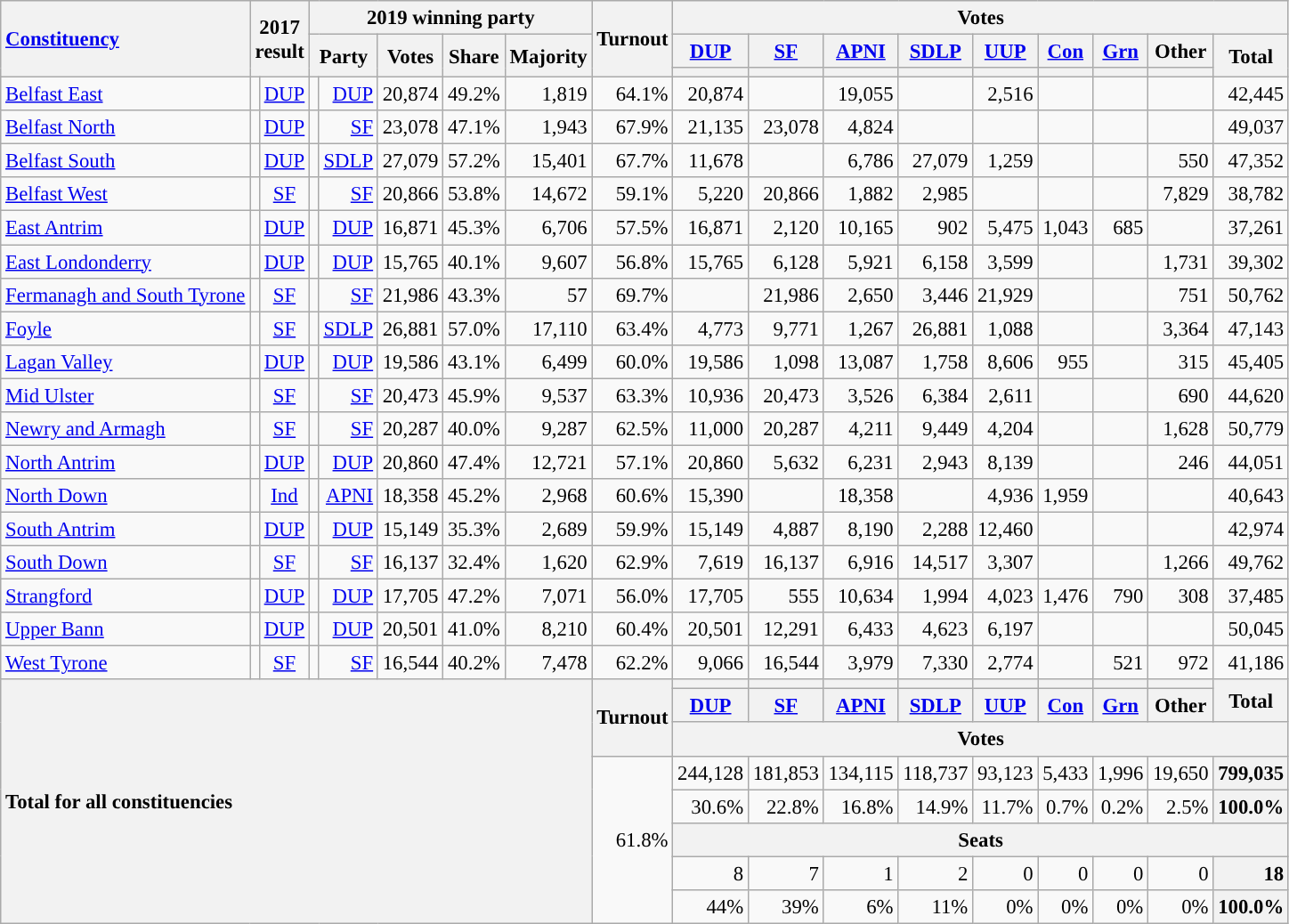<table class="wikitable sortable sort-under" style="text-align:right; font-size:95%">
<tr>
<th rowspan="3" scope="col" style="text-align:left;"><a href='#'>Constituency</a></th>
<th colspan="2" rowspan="3" scope="col">2017<br>result</th>
<th colspan="5">2019 winning party</th>
<th rowspan="3" scope="col">Turnout </th>
<th colspan="9" scope="col">Votes</th>
</tr>
<tr>
<th colspan="2" rowspan="2">Party</th>
<th rowspan="2" scope="col">Votes</th>
<th rowspan="2" scope="col">Share</th>
<th rowspan="2" scope="col">Majority</th>
<th scope="col"><a href='#'>DUP</a></th>
<th scope="col"><a href='#'>SF</a></th>
<th scope="col"><a href='#'>APNI</a></th>
<th scope="col"><a href='#'>SDLP</a></th>
<th scope="col"><a href='#'>UUP</a></th>
<th scope="col"><a href='#'>Con</a></th>
<th scope="col"><a href='#'>Grn</a></th>
<th scope="col">Other </th>
<th rowspan="2" scope="col">Total</th>
</tr>
<tr>
<th scope="col" style="background-color:"></th>
<th scope="col" style="background-color:"></th>
<th scope="col" style="background-color:"></th>
<th scope="col" style="background-color:"></th>
<th scope="col" style="background-color:"></th>
<th scope="col" style="background-color:"></th>
<th scope="col" style="background-color:"></th>
<th></th>
</tr>
<tr>
<td style="text-align:left;"><a href='#'>Belfast East</a></td>
<td style="background:"></td>
<td style="text-align:center;"><a href='#'>DUP</a></td>
<td style="background:"></td>
<td><a href='#'>DUP</a></td>
<td>20,874</td>
<td>49.2%</td>
<td>1,819</td>
<td>64.1%</td>
<td>20,874</td>
<td></td>
<td>19,055</td>
<td></td>
<td>2,516</td>
<td></td>
<td></td>
<td></td>
<td>42,445</td>
</tr>
<tr>
<td style="text-align:left;"><a href='#'>Belfast North</a></td>
<td style="background:"></td>
<td style="text-align:center;"><a href='#'>DUP</a></td>
<td style="background:"></td>
<td><a href='#'>SF</a></td>
<td>23,078</td>
<td>47.1%</td>
<td>1,943</td>
<td>67.9%</td>
<td>21,135</td>
<td>23,078</td>
<td>4,824</td>
<td></td>
<td></td>
<td></td>
<td></td>
<td></td>
<td>49,037</td>
</tr>
<tr>
<td style="text-align:left;"><a href='#'>Belfast South</a></td>
<td style="background:"></td>
<td style="text-align:center;"><a href='#'>DUP</a></td>
<td style="background:"></td>
<td><a href='#'>SDLP</a></td>
<td>27,079</td>
<td>57.2%</td>
<td>15,401</td>
<td>67.7%</td>
<td>11,678</td>
<td></td>
<td>6,786</td>
<td>27,079</td>
<td>1,259</td>
<td></td>
<td></td>
<td>550</td>
<td>47,352</td>
</tr>
<tr>
<td style="text-align:left;"><a href='#'>Belfast West</a></td>
<td style="background:"></td>
<td style="text-align:center;"><a href='#'>SF</a></td>
<td style="background:"></td>
<td><a href='#'>SF</a></td>
<td>20,866</td>
<td>53.8%</td>
<td>14,672</td>
<td>59.1%</td>
<td>5,220</td>
<td>20,866</td>
<td>1,882</td>
<td>2,985</td>
<td></td>
<td></td>
<td></td>
<td>7,829</td>
<td>38,782</td>
</tr>
<tr>
<td style="text-align:left;"><a href='#'>East Antrim</a></td>
<td style="background:"></td>
<td style="text-align:center;"><a href='#'>DUP</a></td>
<td style="background:"></td>
<td><a href='#'>DUP</a></td>
<td>16,871</td>
<td>45.3%</td>
<td>6,706</td>
<td>57.5%</td>
<td>16,871</td>
<td>2,120</td>
<td>10,165</td>
<td>902</td>
<td>5,475</td>
<td>1,043</td>
<td>685</td>
<td></td>
<td>37,261</td>
</tr>
<tr>
<td style="text-align:left;"><a href='#'>East Londonderry</a></td>
<td style="background:"></td>
<td style="text-align:center;"><a href='#'>DUP</a></td>
<td style="background:"></td>
<td><a href='#'>DUP</a></td>
<td>15,765</td>
<td>40.1%</td>
<td>9,607</td>
<td>56.8%</td>
<td>15,765</td>
<td>6,128</td>
<td>5,921</td>
<td>6,158</td>
<td>3,599</td>
<td></td>
<td></td>
<td>1,731</td>
<td>39,302</td>
</tr>
<tr>
<td style="text-align:left;"><a href='#'>Fermanagh and South Tyrone</a></td>
<td style="background:"></td>
<td style="text-align:center;"><a href='#'>SF</a></td>
<td style="background:"></td>
<td><a href='#'>SF</a></td>
<td>21,986</td>
<td>43.3%</td>
<td>57</td>
<td>69.7%</td>
<td></td>
<td>21,986</td>
<td>2,650</td>
<td>3,446</td>
<td>21,929</td>
<td></td>
<td></td>
<td>751</td>
<td>50,762</td>
</tr>
<tr>
<td style="text-align:left;"><a href='#'>Foyle</a></td>
<td style="background:"></td>
<td style="text-align:center;"><a href='#'>SF</a></td>
<td style="background:"></td>
<td><a href='#'>SDLP</a></td>
<td>26,881</td>
<td>57.0%</td>
<td>17,110</td>
<td>63.4%</td>
<td>4,773</td>
<td>9,771</td>
<td>1,267</td>
<td>26,881</td>
<td>1,088</td>
<td></td>
<td></td>
<td>3,364</td>
<td>47,143</td>
</tr>
<tr>
<td style="text-align:left;"><a href='#'>Lagan Valley</a></td>
<td style="background:"></td>
<td style="text-align:center;"><a href='#'>DUP</a></td>
<td style="background:"></td>
<td><a href='#'>DUP</a></td>
<td>19,586</td>
<td>43.1%</td>
<td>6,499</td>
<td>60.0%</td>
<td>19,586</td>
<td>1,098</td>
<td>13,087</td>
<td>1,758</td>
<td>8,606</td>
<td>955</td>
<td></td>
<td>315</td>
<td>45,405</td>
</tr>
<tr>
<td style="text-align:left;"><a href='#'>Mid Ulster</a></td>
<td style="background:"></td>
<td style="text-align:center;"><a href='#'>SF</a></td>
<td style="background:"></td>
<td><a href='#'>SF</a></td>
<td>20,473</td>
<td>45.9%</td>
<td>9,537</td>
<td>63.3%</td>
<td>10,936</td>
<td>20,473</td>
<td>3,526</td>
<td>6,384</td>
<td>2,611</td>
<td></td>
<td></td>
<td>690</td>
<td>44,620</td>
</tr>
<tr>
<td style="text-align:left;"><a href='#'>Newry and Armagh</a></td>
<td style="background:"></td>
<td style="text-align:center;"><a href='#'>SF</a></td>
<td style="background:"></td>
<td><a href='#'>SF</a></td>
<td>20,287</td>
<td>40.0%</td>
<td>9,287</td>
<td>62.5%</td>
<td>11,000</td>
<td>20,287</td>
<td>4,211</td>
<td>9,449</td>
<td>4,204</td>
<td></td>
<td></td>
<td>1,628</td>
<td>50,779</td>
</tr>
<tr>
<td style="text-align:left;"><a href='#'>North Antrim</a></td>
<td style="background:"></td>
<td style="text-align:center;"><a href='#'>DUP</a></td>
<td style="background:"></td>
<td><a href='#'>DUP</a></td>
<td>20,860</td>
<td>47.4%</td>
<td>12,721</td>
<td>57.1%</td>
<td>20,860</td>
<td>5,632</td>
<td>6,231</td>
<td>2,943</td>
<td>8,139</td>
<td></td>
<td></td>
<td>246</td>
<td>44,051</td>
</tr>
<tr>
<td style="text-align:left;"><a href='#'>North Down</a></td>
<td style="background:"></td>
<td style="text-align:center;"><a href='#'>Ind</a></td>
<td style="background:"></td>
<td><a href='#'>APNI</a></td>
<td>18,358</td>
<td>45.2%</td>
<td>2,968</td>
<td>60.6%</td>
<td>15,390</td>
<td></td>
<td>18,358</td>
<td></td>
<td>4,936</td>
<td>1,959</td>
<td></td>
<td></td>
<td>40,643</td>
</tr>
<tr>
<td style="text-align:left;"><a href='#'>South Antrim</a></td>
<td style="background:"></td>
<td style="text-align:center;"><a href='#'>DUP</a></td>
<td style="background:"></td>
<td><a href='#'>DUP</a></td>
<td>15,149</td>
<td>35.3%</td>
<td>2,689</td>
<td>59.9%</td>
<td>15,149</td>
<td>4,887</td>
<td>8,190</td>
<td>2,288</td>
<td>12,460</td>
<td></td>
<td></td>
<td></td>
<td>42,974</td>
</tr>
<tr>
<td style="text-align:left;"><a href='#'>South Down</a></td>
<td style="background:"></td>
<td style="text-align:center;"><a href='#'>SF</a></td>
<td style="background:"></td>
<td><a href='#'>SF</a></td>
<td>16,137</td>
<td>32.4%</td>
<td>1,620</td>
<td>62.9%</td>
<td>7,619</td>
<td>16,137</td>
<td>6,916</td>
<td>14,517</td>
<td>3,307</td>
<td></td>
<td></td>
<td>1,266</td>
<td>49,762</td>
</tr>
<tr>
<td style="text-align:left;"><a href='#'>Strangford</a></td>
<td style="background:"></td>
<td style="text-align:center;"><a href='#'>DUP</a></td>
<td style="background:"></td>
<td><a href='#'>DUP</a></td>
<td>17,705</td>
<td>47.2%</td>
<td>7,071</td>
<td>56.0%</td>
<td>17,705</td>
<td>555</td>
<td>10,634</td>
<td>1,994</td>
<td>4,023</td>
<td>1,476</td>
<td>790</td>
<td>308</td>
<td>37,485</td>
</tr>
<tr>
<td style="text-align:left;"><a href='#'>Upper Bann</a></td>
<td style="background:"></td>
<td style="text-align:center;"><a href='#'>DUP</a></td>
<td style="background:"></td>
<td><a href='#'>DUP</a></td>
<td>20,501</td>
<td>41.0%</td>
<td>8,210</td>
<td>60.4%</td>
<td>20,501</td>
<td>12,291</td>
<td>6,433</td>
<td>4,623</td>
<td>6,197</td>
<td></td>
<td></td>
<td></td>
<td>50,045</td>
</tr>
<tr>
<td style="text-align:left;"><a href='#'>West Tyrone</a></td>
<td style="background:"></td>
<td style="text-align:center;"><a href='#'>SF</a></td>
<td style="background:"></td>
<td><a href='#'>SF</a></td>
<td>16,544</td>
<td>40.2%</td>
<td>7,478</td>
<td>62.2%</td>
<td>9,066</td>
<td>16,544</td>
<td>3,979</td>
<td>7,330</td>
<td>2,774</td>
<td></td>
<td>521</td>
<td>972</td>
<td>41,186</td>
</tr>
<tr class="sortbottom">
<th colspan="8" rowspan="8" scope="col" style="text-align:left;">Total for all constituencies</th>
<th rowspan="3" scope="col">Turnout</th>
<th scope="col" style="background:"></th>
<th scope="col" style="background:"></th>
<th scope="col" style="background:"></th>
<th scope="col" style="background:"></th>
<th scope="col" style="background:"></th>
<th scope="col" style="background:"></th>
<th scope="col" style="background:"></th>
<th></th>
<th rowspan="2" scope="col">Total</th>
</tr>
<tr class="sortbottom">
<th scope="col"><a href='#'>DUP</a></th>
<th scope="col"><a href='#'>SF</a></th>
<th scope="col"><a href='#'>APNI</a></th>
<th scope="col"><a href='#'>SDLP</a></th>
<th scope="col"><a href='#'>UUP</a></th>
<th scope="col"><a href='#'>Con</a></th>
<th scope="col"><a href='#'>Grn</a></th>
<th scope="col">Other</th>
</tr>
<tr class="sortbottom">
<th colspan="9" scope="col">Votes</th>
</tr>
<tr class="sortbottom">
<td rowspan="5" style="text-align:right;">61.8%</td>
<td>244,128</td>
<td>181,853</td>
<td>134,115</td>
<td>118,737</td>
<td>93,123</td>
<td>5,433</td>
<td>1,996</td>
<td>19,650</td>
<th scope="col" style="text-align:right;">799,035</th>
</tr>
<tr class="sortbottom">
<td>30.6%</td>
<td>22.8%</td>
<td>16.8%</td>
<td>14.9%</td>
<td>11.7%</td>
<td>0.7%</td>
<td>0.2%</td>
<td>2.5%</td>
<th scope="col" style="text-align:right;">100.0%</th>
</tr>
<tr class="sortbottom">
<th colspan="9" scope="col">Seats</th>
</tr>
<tr class="sortbottom">
<td>8</td>
<td>7</td>
<td>1</td>
<td>2</td>
<td>0</td>
<td>0</td>
<td>0</td>
<td>0</td>
<th scope="col" style="text-align:right;">18</th>
</tr>
<tr class="sortbottom">
<td>44%</td>
<td>39%</td>
<td>6%</td>
<td>11%</td>
<td>0%</td>
<td>0%</td>
<td>0%</td>
<td>0%</td>
<th scope="col" style="text-align:right;">100.0%</th>
</tr>
</table>
